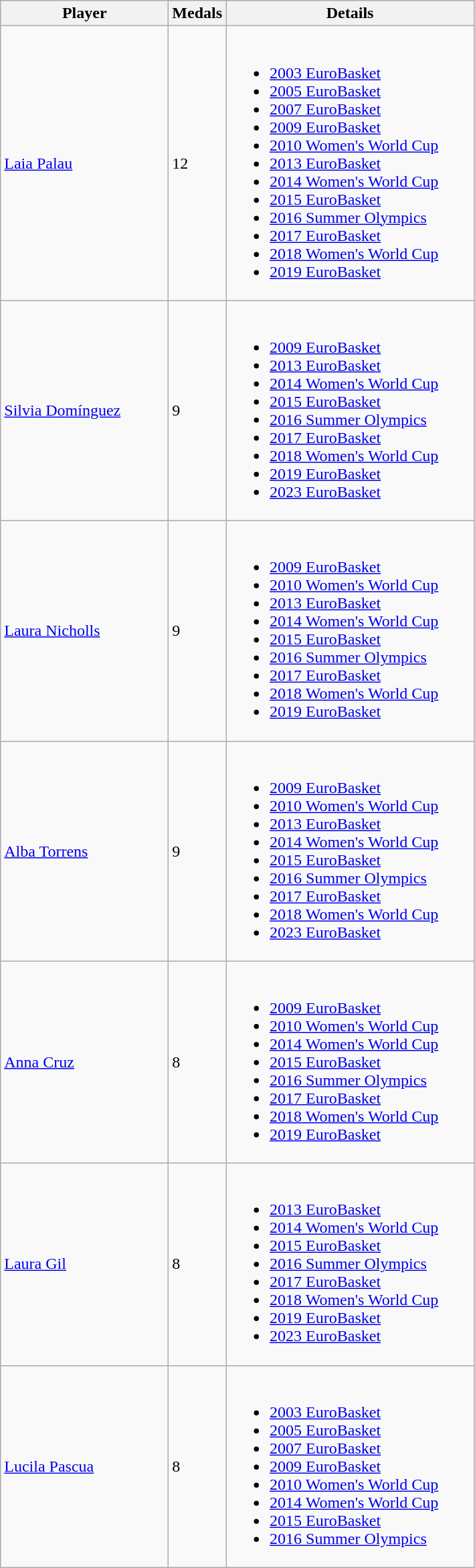<table class="wikitable">
<tr>
<th style="width:160px;">Player</th>
<th>Medals</th>
<th style="width:240px;">Details</th>
</tr>
<tr>
<td><a href='#'>Laia Palau</a></td>
<td>12</td>
<td><br><ul><li> <a href='#'>2003 EuroBasket</a></li><li> <a href='#'>2005 EuroBasket</a></li><li> <a href='#'>2007 EuroBasket</a></li><li> <a href='#'>2009 EuroBasket</a></li><li> <a href='#'>2010 Women's World Cup</a></li><li> <a href='#'>2013 EuroBasket</a></li><li> <a href='#'>2014 Women's World Cup</a></li><li> <a href='#'>2015 EuroBasket</a></li><li> <a href='#'>2016 Summer Olympics</a></li><li> <a href='#'>2017 EuroBasket</a></li><li> <a href='#'>2018 Women's World Cup</a></li><li> <a href='#'>2019 EuroBasket</a></li></ul></td>
</tr>
<tr>
<td><a href='#'>Silvia Domínguez</a></td>
<td>9</td>
<td><br><ul><li> <a href='#'>2009 EuroBasket</a></li><li> <a href='#'>2013 EuroBasket</a></li><li> <a href='#'>2014 Women's World Cup</a></li><li> <a href='#'>2015 EuroBasket</a></li><li> <a href='#'>2016 Summer Olympics</a></li><li> <a href='#'>2017 EuroBasket</a></li><li> <a href='#'>2018 Women's World Cup</a></li><li> <a href='#'>2019 EuroBasket</a></li><li> <a href='#'>2023 EuroBasket</a></li></ul></td>
</tr>
<tr>
<td><a href='#'>Laura Nicholls</a></td>
<td>9</td>
<td><br><ul><li> <a href='#'>2009 EuroBasket</a></li><li> <a href='#'>2010 Women's World Cup</a></li><li> <a href='#'>2013 EuroBasket</a></li><li> <a href='#'>2014 Women's World Cup</a></li><li> <a href='#'>2015 EuroBasket</a></li><li> <a href='#'>2016 Summer Olympics</a></li><li> <a href='#'>2017 EuroBasket</a></li><li> <a href='#'>2018 Women's World Cup</a></li><li> <a href='#'>2019 EuroBasket</a></li></ul></td>
</tr>
<tr>
<td><a href='#'>Alba Torrens</a></td>
<td>9</td>
<td><br><ul><li> <a href='#'>2009 EuroBasket</a></li><li> <a href='#'>2010 Women's World Cup</a></li><li> <a href='#'>2013 EuroBasket</a></li><li> <a href='#'>2014 Women's World Cup</a></li><li> <a href='#'>2015 EuroBasket</a></li><li> <a href='#'>2016 Summer Olympics</a></li><li> <a href='#'>2017 EuroBasket</a></li><li> <a href='#'>2018 Women's World Cup</a></li><li> <a href='#'>2023 EuroBasket</a></li></ul></td>
</tr>
<tr>
<td><a href='#'>Anna Cruz</a></td>
<td>8</td>
<td><br><ul><li> <a href='#'>2009 EuroBasket</a></li><li> <a href='#'>2010 Women's World Cup</a></li><li> <a href='#'>2014 Women's World Cup</a></li><li> <a href='#'>2015 EuroBasket</a></li><li> <a href='#'>2016 Summer Olympics</a></li><li> <a href='#'>2017 EuroBasket</a></li><li> <a href='#'>2018 Women's World Cup</a></li><li> <a href='#'>2019 EuroBasket</a></li></ul></td>
</tr>
<tr>
<td><a href='#'>Laura Gil</a></td>
<td>8</td>
<td><br><ul><li> <a href='#'>2013 EuroBasket</a></li><li> <a href='#'>2014 Women's World Cup</a></li><li> <a href='#'>2015 EuroBasket</a></li><li> <a href='#'>2016 Summer Olympics</a></li><li> <a href='#'>2017 EuroBasket</a></li><li> <a href='#'>2018 Women's World Cup</a></li><li> <a href='#'>2019 EuroBasket</a></li><li> <a href='#'>2023 EuroBasket</a></li></ul></td>
</tr>
<tr>
<td><a href='#'>Lucila Pascua</a></td>
<td>8</td>
<td><br><ul><li> <a href='#'>2003 EuroBasket</a></li><li> <a href='#'>2005 EuroBasket</a></li><li> <a href='#'>2007 EuroBasket</a></li><li> <a href='#'>2009 EuroBasket</a></li><li> <a href='#'>2010 Women's World Cup</a></li><li> <a href='#'>2014 Women's World Cup</a></li><li> <a href='#'>2015 EuroBasket</a></li><li> <a href='#'>2016 Summer Olympics</a></li></ul></td>
</tr>
</table>
